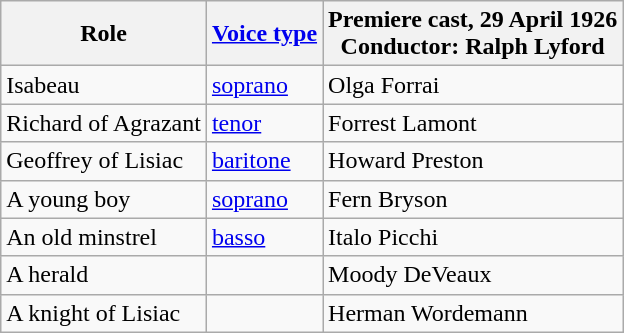<table class="wikitable">
<tr>
<th>Role</th>
<th><a href='#'>Voice type</a></th>
<th>Premiere cast, 29 April 1926<br>Conductor: Ralph Lyford</th>
</tr>
<tr>
<td>Isabeau</td>
<td><a href='#'>soprano</a></td>
<td>Olga Forrai</td>
</tr>
<tr>
<td>Richard of Agrazant</td>
<td><a href='#'>tenor</a></td>
<td>Forrest Lamont</td>
</tr>
<tr>
<td>Geoffrey of Lisiac</td>
<td><a href='#'>baritone</a></td>
<td>Howard Preston</td>
</tr>
<tr>
<td>A young boy</td>
<td><a href='#'>soprano</a></td>
<td>Fern Bryson</td>
</tr>
<tr>
<td>An old minstrel</td>
<td><a href='#'>basso</a></td>
<td>Italo Picchi</td>
</tr>
<tr>
<td>A herald</td>
<td></td>
<td>Moody DeVeaux</td>
</tr>
<tr>
<td>A knight of Lisiac</td>
<td></td>
<td>Herman Wordemann</td>
</tr>
</table>
